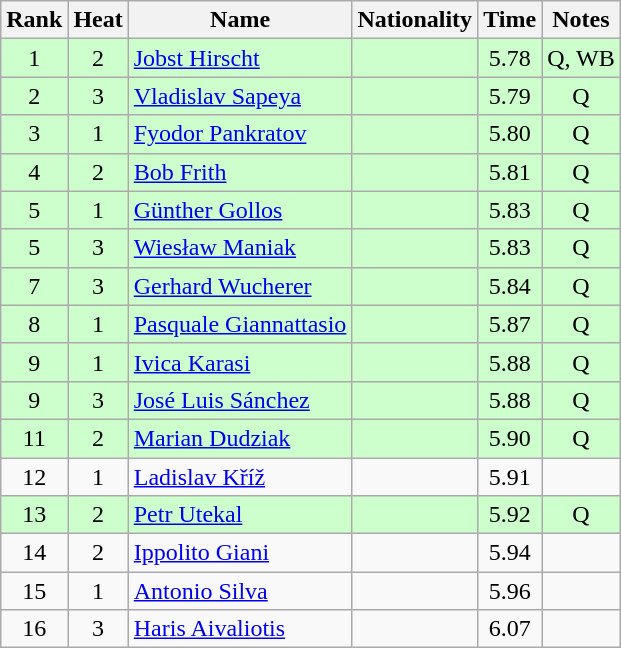<table class="wikitable sortable" style="text-align:center">
<tr>
<th>Rank</th>
<th>Heat</th>
<th>Name</th>
<th>Nationality</th>
<th>Time</th>
<th>Notes</th>
</tr>
<tr bgcolor=ccffcc>
<td>1</td>
<td>2</td>
<td align="left"><a href='#'>Jobst Hirscht</a></td>
<td align=left></td>
<td>5.78</td>
<td>Q, WB</td>
</tr>
<tr bgcolor=ccffcc>
<td>2</td>
<td>3</td>
<td align="left"><a href='#'>Vladislav Sapeya</a></td>
<td align=left></td>
<td>5.79</td>
<td>Q</td>
</tr>
<tr bgcolor=ccffcc>
<td>3</td>
<td>1</td>
<td align="left"><a href='#'>Fyodor Pankratov</a></td>
<td align=left></td>
<td>5.80</td>
<td>Q</td>
</tr>
<tr bgcolor=ccffcc>
<td>4</td>
<td>2</td>
<td align="left"><a href='#'>Bob Frith</a></td>
<td align=left></td>
<td>5.81</td>
<td>Q</td>
</tr>
<tr bgcolor=ccffcc>
<td>5</td>
<td>1</td>
<td align="left"><a href='#'>Günther Gollos</a></td>
<td align=left></td>
<td>5.83</td>
<td>Q</td>
</tr>
<tr bgcolor=ccffcc>
<td>5</td>
<td>3</td>
<td align="left"><a href='#'>Wiesław Maniak</a></td>
<td align=left></td>
<td>5.83</td>
<td>Q</td>
</tr>
<tr bgcolor=ccffcc>
<td>7</td>
<td>3</td>
<td align="left"><a href='#'>Gerhard Wucherer</a></td>
<td align=left></td>
<td>5.84</td>
<td>Q</td>
</tr>
<tr bgcolor=ccffcc>
<td>8</td>
<td>1</td>
<td align="left"><a href='#'>Pasquale Giannattasio</a></td>
<td align=left></td>
<td>5.87</td>
<td>Q</td>
</tr>
<tr bgcolor=ccffcc>
<td>9</td>
<td>1</td>
<td align="left"><a href='#'>Ivica Karasi</a></td>
<td align=left></td>
<td>5.88</td>
<td>Q</td>
</tr>
<tr bgcolor=ccffcc>
<td>9</td>
<td>3</td>
<td align="left"><a href='#'>José Luis Sánchez</a></td>
<td align=left></td>
<td>5.88</td>
<td>Q</td>
</tr>
<tr bgcolor=ccffcc>
<td>11</td>
<td>2</td>
<td align="left"><a href='#'>Marian Dudziak</a></td>
<td align=left></td>
<td>5.90</td>
<td>Q</td>
</tr>
<tr>
<td>12</td>
<td>1</td>
<td align="left"><a href='#'>Ladislav Kříž</a></td>
<td align=left></td>
<td>5.91</td>
<td></td>
</tr>
<tr bgcolor=ccffcc>
<td>13</td>
<td>2</td>
<td align="left"><a href='#'>Petr Utekal</a></td>
<td align=left></td>
<td>5.92</td>
<td>Q</td>
</tr>
<tr>
<td>14</td>
<td>2</td>
<td align="left"><a href='#'>Ippolito Giani</a></td>
<td align=left></td>
<td>5.94</td>
<td></td>
</tr>
<tr>
<td>15</td>
<td>1</td>
<td align="left"><a href='#'>Antonio Silva</a></td>
<td align=left></td>
<td>5.96</td>
<td></td>
</tr>
<tr>
<td>16</td>
<td>3</td>
<td align="left"><a href='#'>Haris Aivaliotis</a></td>
<td align=left></td>
<td>6.07</td>
<td></td>
</tr>
</table>
